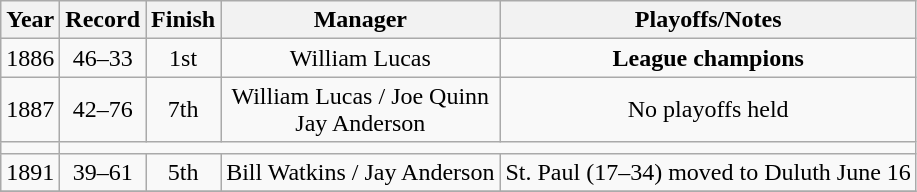<table class="wikitable" style="text-align:center">
<tr>
<th>Year</th>
<th>Record</th>
<th>Finish</th>
<th>Manager</th>
<th>Playoffs/Notes</th>
</tr>
<tr>
<td>1886</td>
<td>46–33</td>
<td>1st</td>
<td>William Lucas</td>
<td><strong>League champions</strong></td>
</tr>
<tr>
<td>1887</td>
<td>42–76</td>
<td>7th</td>
<td>William Lucas / Joe Quinn <br>Jay Anderson</td>
<td>No playoffs held</td>
</tr>
<tr>
<td></td>
</tr>
<tr>
<td>1891</td>
<td>39–61</td>
<td>5th</td>
<td>Bill Watkins / Jay Anderson</td>
<td>St. Paul (17–34) moved to Duluth June 16</td>
</tr>
<tr>
</tr>
</table>
